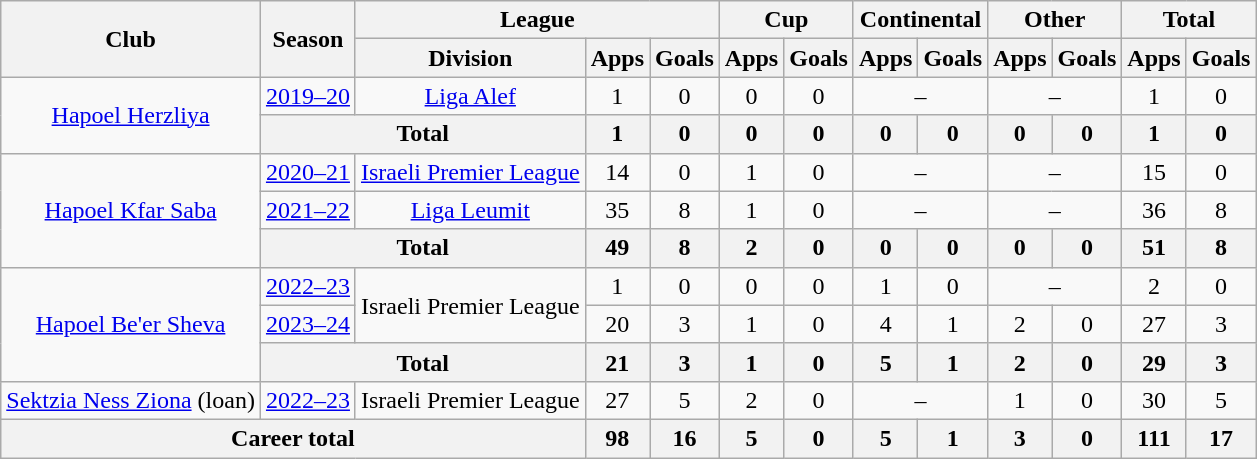<table class="wikitable" style="text-align:center">
<tr>
<th rowspan="2">Club</th>
<th rowspan="2">Season</th>
<th colspan="3">League</th>
<th colspan="2">Cup</th>
<th colspan="2">Continental</th>
<th colspan="2">Other</th>
<th colspan="2">Total</th>
</tr>
<tr>
<th>Division</th>
<th>Apps</th>
<th>Goals</th>
<th>Apps</th>
<th>Goals</th>
<th>Apps</th>
<th>Goals</th>
<th>Apps</th>
<th>Goals</th>
<th>Apps</th>
<th>Goals</th>
</tr>
<tr>
<td rowspan="2"><a href='#'>Hapoel Herzliya</a></td>
<td><a href='#'>2019–20</a></td>
<td><a href='#'>Liga Alef</a></td>
<td>1</td>
<td>0</td>
<td>0</td>
<td>0</td>
<td colspan="2">–</td>
<td colspan="2">–</td>
<td>1</td>
<td>0</td>
</tr>
<tr>
<th colspan="2">Total</th>
<th>1</th>
<th>0</th>
<th>0</th>
<th>0</th>
<th>0</th>
<th>0</th>
<th>0</th>
<th>0</th>
<th>1</th>
<th>0</th>
</tr>
<tr>
<td rowspan="3"><a href='#'>Hapoel Kfar Saba</a></td>
<td><a href='#'>2020–21</a></td>
<td><a href='#'>Israeli Premier League</a></td>
<td>14</td>
<td>0</td>
<td>1</td>
<td>0</td>
<td colspan="2">–</td>
<td colspan="2">–</td>
<td>15</td>
<td>0</td>
</tr>
<tr>
<td><a href='#'>2021–22</a></td>
<td><a href='#'>Liga Leumit</a></td>
<td>35</td>
<td>8</td>
<td>1</td>
<td>0</td>
<td colspan="2">–</td>
<td colspan="2">–</td>
<td>36</td>
<td>8</td>
</tr>
<tr>
<th colspan="2">Total</th>
<th>49</th>
<th>8</th>
<th>2</th>
<th>0</th>
<th>0</th>
<th>0</th>
<th>0</th>
<th>0</th>
<th>51</th>
<th>8</th>
</tr>
<tr>
<td rowspan="3"><a href='#'>Hapoel Be'er Sheva</a></td>
<td><a href='#'>2022–23</a></td>
<td rowspan="2">Israeli Premier League</td>
<td>1</td>
<td>0</td>
<td>0</td>
<td>0</td>
<td>1</td>
<td>0</td>
<td colspan="2">–</td>
<td>2</td>
<td>0</td>
</tr>
<tr>
<td><a href='#'>2023–24</a></td>
<td>20</td>
<td>3</td>
<td>1</td>
<td>0</td>
<td>4</td>
<td>1</td>
<td>2</td>
<td>0</td>
<td>27</td>
<td>3</td>
</tr>
<tr>
<th colspan="2">Total</th>
<th>21</th>
<th>3</th>
<th>1</th>
<th>0</th>
<th>5</th>
<th>1</th>
<th>2</th>
<th>0</th>
<th>29</th>
<th>3</th>
</tr>
<tr>
<td rowspan="1"><a href='#'>Sektzia Ness Ziona</a> (loan)</td>
<td><a href='#'>2022–23</a></td>
<td>Israeli Premier League</td>
<td>27</td>
<td>5</td>
<td>2</td>
<td>0</td>
<td colspan="2">–</td>
<td>1</td>
<td>0</td>
<td>30</td>
<td>5</td>
</tr>
<tr>
<th colspan="3">Career total</th>
<th>98</th>
<th>16</th>
<th>5</th>
<th>0</th>
<th>5</th>
<th>1</th>
<th>3</th>
<th>0</th>
<th>111</th>
<th>17</th>
</tr>
</table>
